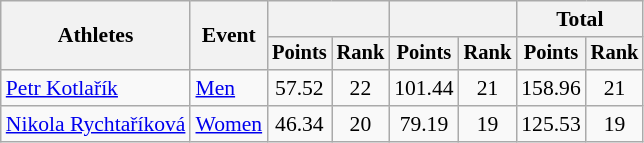<table class="wikitable" style="font-size:90%">
<tr>
<th rowspan="2">Athletes</th>
<th rowspan="2">Event</th>
<th colspan="2"></th>
<th colspan="2"></th>
<th colspan="2">Total</th>
</tr>
<tr style="font-size:95%">
<th>Points</th>
<th>Rank</th>
<th>Points</th>
<th>Rank</th>
<th>Points</th>
<th>Rank</th>
</tr>
<tr align=center>
<td align="left"><a href='#'>Petr Kotlařík</a></td>
<td align="left"><a href='#'>Men</a></td>
<td>57.52</td>
<td>22</td>
<td>101.44</td>
<td>21</td>
<td>158.96</td>
<td>21</td>
</tr>
<tr align=center>
<td align="left"><a href='#'>Nikola Rychtaříková</a></td>
<td align="left"><a href='#'>Women</a></td>
<td>46.34</td>
<td>20</td>
<td>79.19</td>
<td>19</td>
<td>125.53</td>
<td>19</td>
</tr>
</table>
